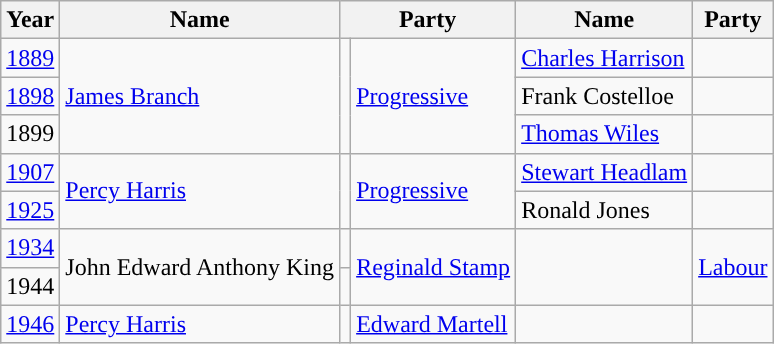<table class="wikitable">
<tr>
<th>Year</th>
<th>Name</th>
<th colspan=2>Party</th>
<th>Name</th>
<th colspan=2>Party</th>
</tr>
<tr>
<td><a href='#'>1889</a></td>
<td rowspan=3><a href='#'>James Branch</a></td>
<td rowspan=3 style="background-color: "></td>
<td rowspan=3><a href='#'>Progressive</a></td>
<td><a href='#'>Charles Harrison</a></td>
<td></td>
</tr>
<tr>
<td><a href='#'>1898</a></td>
<td>Frank Costelloe</td>
<td></td>
</tr>
<tr>
<td>1899</td>
<td><a href='#'>Thomas Wiles</a></td>
<td></td>
</tr>
<tr>
<td><a href='#'>1907</a></td>
<td rowspan=2><a href='#'>Percy Harris</a></td>
<td rowspan=2 style="background-color: "></td>
<td rowspan=2><a href='#'>Progressive</a></td>
<td><a href='#'>Stewart Headlam</a></td>
<td></td>
</tr>
<tr>
<td><a href='#'>1925</a></td>
<td>Ronald Jones</td>
<td></td>
</tr>
<tr>
<td><a href='#'>1934</a></td>
<td rowspan=2>John Edward Anthony King</td>
<td></td>
<td rowspan=2><a href='#'>Reginald Stamp</a></td>
<td rowspan=2 style="background-color: "></td>
<td rowspan=2><a href='#'>Labour</a></td>
</tr>
<tr>
<td>1944</td>
<td></td>
</tr>
<tr>
<td><a href='#'>1946</a></td>
<td><a href='#'>Percy Harris</a></td>
<td></td>
<td><a href='#'>Edward Martell</a></td>
<td></td>
</tr>
</table>
